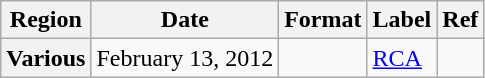<table class="wikitable plainrowheaders">
<tr>
<th scope="col">Region</th>
<th scope="col">Date</th>
<th scope="col">Format</th>
<th scope="col">Label</th>
<th scope="col">Ref</th>
</tr>
<tr>
<th scope="row">Various</th>
<td>February 13, 2012</td>
<td></td>
<td><a href='#'>RCA</a></td>
<td></td>
</tr>
</table>
